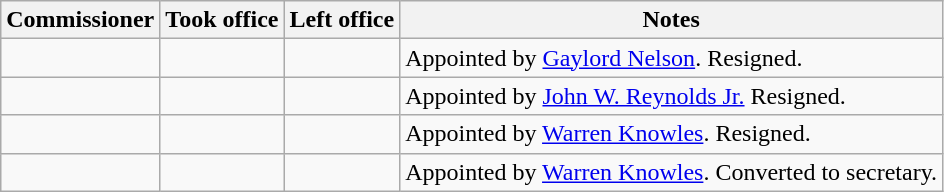<table class="wikitable sortable" style="text-align:right;">
<tr>
<th>Commissioner</th>
<th>Took office</th>
<th>Left office</th>
<th>Notes</th>
</tr>
<tr>
<td align="left"></td>
<td></td>
<td></td>
<td align="left">Appointed by <a href='#'>Gaylord Nelson</a>.  Resigned.</td>
</tr>
<tr>
<td align="left"></td>
<td></td>
<td></td>
<td align="left">Appointed by <a href='#'>John W. Reynolds Jr.</a>  Resigned.</td>
</tr>
<tr>
<td align="left"></td>
<td></td>
<td></td>
<td align="left">Appointed by <a href='#'>Warren Knowles</a>.  Resigned.</td>
</tr>
<tr>
<td align="left"></td>
<td></td>
<td></td>
<td align="left">Appointed by <a href='#'>Warren Knowles</a>.  Converted to secretary.</td>
</tr>
</table>
